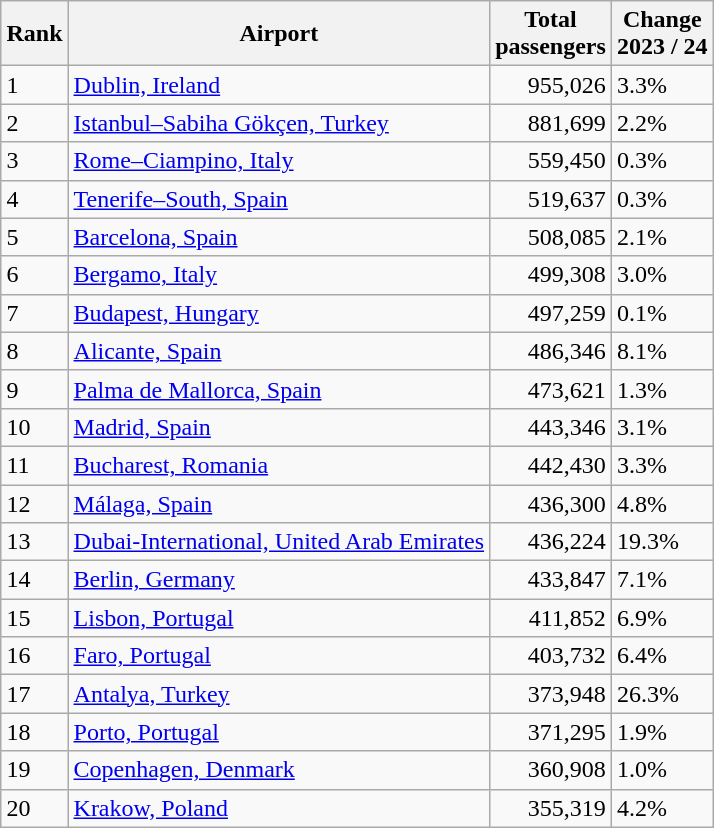<table class="wikitable sortable" style="margin:1em auto;">
<tr>
<th>Rank</th>
<th>Airport</th>
<th>Total <br>passengers</th>
<th>Change<br>2023 / 24</th>
</tr>
<tr>
<td>1</td>
<td> <a href='#'>Dublin, Ireland</a></td>
<td align="right">955,026</td>
<td> 3.3%</td>
</tr>
<tr>
<td>2</td>
<td> <a href='#'>Istanbul–Sabiha Gökçen, Turkey</a></td>
<td align="right">881,699</td>
<td> 2.2%</td>
</tr>
<tr>
<td>3</td>
<td> <a href='#'>Rome–Ciampino, Italy</a></td>
<td align="right">559,450</td>
<td> 0.3%</td>
</tr>
<tr>
<td>4</td>
<td> <a href='#'>Tenerife–South, Spain</a></td>
<td align="right">519,637</td>
<td> 0.3%</td>
</tr>
<tr>
<td>5</td>
<td> <a href='#'>Barcelona, Spain</a></td>
<td align="right">508,085</td>
<td> 2.1%</td>
</tr>
<tr>
<td>6</td>
<td> <a href='#'>Bergamo, Italy</a></td>
<td align="right">499,308</td>
<td> 3.0%</td>
</tr>
<tr>
<td>7</td>
<td> <a href='#'>Budapest, Hungary</a></td>
<td align="right">497,259</td>
<td> 0.1%</td>
</tr>
<tr>
<td>8</td>
<td> <a href='#'>Alicante, Spain</a></td>
<td align="right">486,346</td>
<td> 8.1%</td>
</tr>
<tr>
<td>9</td>
<td> <a href='#'>Palma de Mallorca, Spain</a></td>
<td align="right">473,621</td>
<td> 1.3%</td>
</tr>
<tr>
<td>10</td>
<td> <a href='#'>Madrid, Spain</a></td>
<td align="right">443,346</td>
<td> 3.1%</td>
</tr>
<tr>
<td>11</td>
<td> <a href='#'>Bucharest, Romania</a></td>
<td align="right">442,430</td>
<td> 3.3%</td>
</tr>
<tr>
<td>12</td>
<td> <a href='#'>Málaga, Spain</a></td>
<td align="right">436,300</td>
<td> 4.8%</td>
</tr>
<tr>
<td>13</td>
<td> <a href='#'>Dubai-International, United Arab Emirates</a></td>
<td align="right">436,224</td>
<td> 19.3%</td>
</tr>
<tr>
<td>14</td>
<td> <a href='#'>Berlin, Germany</a></td>
<td align="right">433,847</td>
<td> 7.1%</td>
</tr>
<tr>
<td>15</td>
<td> <a href='#'>Lisbon, Portugal</a></td>
<td align="right">411,852</td>
<td> 6.9%</td>
</tr>
<tr>
<td>16</td>
<td> <a href='#'>Faro, Portugal</a></td>
<td align="right">403,732</td>
<td> 6.4%</td>
</tr>
<tr>
<td>17</td>
<td> <a href='#'>Antalya, Turkey</a></td>
<td align="right">373,948</td>
<td> 26.3%</td>
</tr>
<tr>
<td>18</td>
<td> <a href='#'>Porto, Portugal</a></td>
<td align="right">371,295</td>
<td> 1.9%</td>
</tr>
<tr>
<td>19</td>
<td> <a href='#'>Copenhagen, Denmark</a></td>
<td align="right">360,908</td>
<td> 1.0%</td>
</tr>
<tr>
<td>20</td>
<td> <a href='#'>Krakow, Poland</a></td>
<td align="right">355,319</td>
<td> 4.2%</td>
</tr>
</table>
